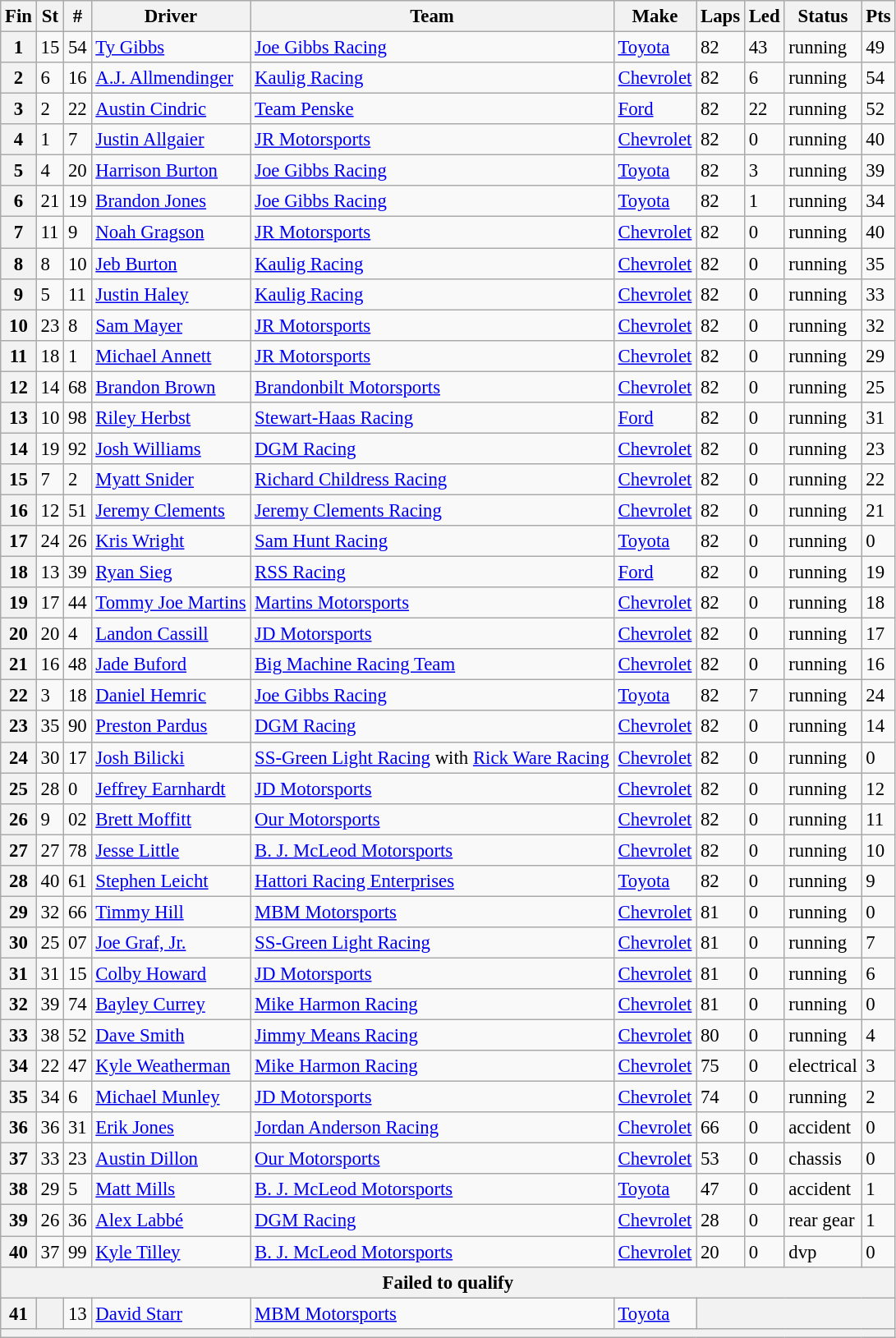<table class="wikitable" style="font-size:95%">
<tr>
<th>Fin</th>
<th>St</th>
<th>#</th>
<th>Driver</th>
<th>Team</th>
<th>Make</th>
<th>Laps</th>
<th>Led</th>
<th>Status</th>
<th>Pts</th>
</tr>
<tr>
<th>1</th>
<td>15</td>
<td>54</td>
<td><a href='#'>Ty Gibbs</a></td>
<td><a href='#'>Joe Gibbs Racing</a></td>
<td><a href='#'>Toyota</a></td>
<td>82</td>
<td>43</td>
<td>running</td>
<td>49</td>
</tr>
<tr>
<th>2</th>
<td>6</td>
<td>16</td>
<td><a href='#'>A.J. Allmendinger</a></td>
<td><a href='#'>Kaulig Racing</a></td>
<td><a href='#'>Chevrolet</a></td>
<td>82</td>
<td>6</td>
<td>running</td>
<td>54</td>
</tr>
<tr>
<th>3</th>
<td>2</td>
<td>22</td>
<td><a href='#'>Austin Cindric</a></td>
<td><a href='#'>Team Penske</a></td>
<td><a href='#'>Ford</a></td>
<td>82</td>
<td>22</td>
<td>running</td>
<td>52</td>
</tr>
<tr>
<th>4</th>
<td>1</td>
<td>7</td>
<td><a href='#'>Justin Allgaier</a></td>
<td><a href='#'>JR Motorsports</a></td>
<td><a href='#'>Chevrolet</a></td>
<td>82</td>
<td>0</td>
<td>running</td>
<td>40</td>
</tr>
<tr>
<th>5</th>
<td>4</td>
<td>20</td>
<td><a href='#'>Harrison Burton</a></td>
<td><a href='#'>Joe Gibbs Racing</a></td>
<td><a href='#'>Toyota</a></td>
<td>82</td>
<td>3</td>
<td>running</td>
<td>39</td>
</tr>
<tr>
<th>6</th>
<td>21</td>
<td>19</td>
<td><a href='#'>Brandon Jones</a></td>
<td><a href='#'>Joe Gibbs Racing</a></td>
<td><a href='#'>Toyota</a></td>
<td>82</td>
<td>1</td>
<td>running</td>
<td>34</td>
</tr>
<tr>
<th>7</th>
<td>11</td>
<td>9</td>
<td><a href='#'>Noah Gragson</a></td>
<td><a href='#'>JR Motorsports</a></td>
<td><a href='#'>Chevrolet</a></td>
<td>82</td>
<td>0</td>
<td>running</td>
<td>40</td>
</tr>
<tr>
<th>8</th>
<td>8</td>
<td>10</td>
<td><a href='#'>Jeb Burton</a></td>
<td><a href='#'>Kaulig Racing</a></td>
<td><a href='#'>Chevrolet</a></td>
<td>82</td>
<td>0</td>
<td>running</td>
<td>35</td>
</tr>
<tr>
<th>9</th>
<td>5</td>
<td>11</td>
<td><a href='#'>Justin Haley</a></td>
<td><a href='#'>Kaulig Racing</a></td>
<td><a href='#'>Chevrolet</a></td>
<td>82</td>
<td>0</td>
<td>running</td>
<td>33</td>
</tr>
<tr>
<th>10</th>
<td>23</td>
<td>8</td>
<td><a href='#'>Sam Mayer</a></td>
<td><a href='#'>JR Motorsports</a></td>
<td><a href='#'>Chevrolet</a></td>
<td>82</td>
<td>0</td>
<td>running</td>
<td>32</td>
</tr>
<tr>
<th>11</th>
<td>18</td>
<td>1</td>
<td><a href='#'>Michael Annett</a></td>
<td><a href='#'>JR Motorsports</a></td>
<td><a href='#'>Chevrolet</a></td>
<td>82</td>
<td>0</td>
<td>running</td>
<td>29</td>
</tr>
<tr>
<th>12</th>
<td>14</td>
<td>68</td>
<td><a href='#'>Brandon Brown</a></td>
<td><a href='#'>Brandonbilt Motorsports</a></td>
<td><a href='#'>Chevrolet</a></td>
<td>82</td>
<td>0</td>
<td>running</td>
<td>25</td>
</tr>
<tr>
<th>13</th>
<td>10</td>
<td>98</td>
<td><a href='#'>Riley Herbst</a></td>
<td><a href='#'>Stewart-Haas Racing</a></td>
<td><a href='#'>Ford</a></td>
<td>82</td>
<td>0</td>
<td>running</td>
<td>31</td>
</tr>
<tr>
<th>14</th>
<td>19</td>
<td>92</td>
<td><a href='#'>Josh Williams</a></td>
<td><a href='#'>DGM Racing</a></td>
<td><a href='#'>Chevrolet</a></td>
<td>82</td>
<td>0</td>
<td>running</td>
<td>23</td>
</tr>
<tr>
<th>15</th>
<td>7</td>
<td>2</td>
<td><a href='#'>Myatt Snider</a></td>
<td><a href='#'>Richard Childress Racing</a></td>
<td><a href='#'>Chevrolet</a></td>
<td>82</td>
<td>0</td>
<td>running</td>
<td>22</td>
</tr>
<tr>
<th>16</th>
<td>12</td>
<td>51</td>
<td><a href='#'>Jeremy Clements</a></td>
<td><a href='#'>Jeremy Clements Racing</a></td>
<td><a href='#'>Chevrolet</a></td>
<td>82</td>
<td>0</td>
<td>running</td>
<td>21</td>
</tr>
<tr>
<th>17</th>
<td>24</td>
<td>26</td>
<td><a href='#'>Kris Wright</a></td>
<td><a href='#'>Sam Hunt Racing</a></td>
<td><a href='#'>Toyota</a></td>
<td>82</td>
<td>0</td>
<td>running</td>
<td>0</td>
</tr>
<tr>
<th>18</th>
<td>13</td>
<td>39</td>
<td><a href='#'>Ryan Sieg</a></td>
<td><a href='#'>RSS Racing</a></td>
<td><a href='#'>Ford</a></td>
<td>82</td>
<td>0</td>
<td>running</td>
<td>19</td>
</tr>
<tr>
<th>19</th>
<td>17</td>
<td>44</td>
<td><a href='#'>Tommy Joe Martins</a></td>
<td><a href='#'>Martins Motorsports</a></td>
<td><a href='#'>Chevrolet</a></td>
<td>82</td>
<td>0</td>
<td>running</td>
<td>18</td>
</tr>
<tr>
<th>20</th>
<td>20</td>
<td>4</td>
<td><a href='#'>Landon Cassill</a></td>
<td><a href='#'>JD Motorsports</a></td>
<td><a href='#'>Chevrolet</a></td>
<td>82</td>
<td>0</td>
<td>running</td>
<td>17</td>
</tr>
<tr>
<th>21</th>
<td>16</td>
<td>48</td>
<td><a href='#'>Jade Buford</a></td>
<td><a href='#'>Big Machine Racing Team</a></td>
<td><a href='#'>Chevrolet</a></td>
<td>82</td>
<td>0</td>
<td>running</td>
<td>16</td>
</tr>
<tr>
<th>22</th>
<td>3</td>
<td>18</td>
<td><a href='#'>Daniel Hemric</a></td>
<td><a href='#'>Joe Gibbs Racing</a></td>
<td><a href='#'>Toyota</a></td>
<td>82</td>
<td>7</td>
<td>running</td>
<td>24</td>
</tr>
<tr>
<th>23</th>
<td>35</td>
<td>90</td>
<td><a href='#'>Preston Pardus</a></td>
<td><a href='#'>DGM Racing</a></td>
<td><a href='#'>Chevrolet</a></td>
<td>82</td>
<td>0</td>
<td>running</td>
<td>14</td>
</tr>
<tr>
<th>24</th>
<td>30</td>
<td>17</td>
<td><a href='#'>Josh Bilicki</a></td>
<td><a href='#'>SS-Green Light Racing</a> with <a href='#'>Rick Ware Racing</a></td>
<td><a href='#'>Chevrolet</a></td>
<td>82</td>
<td>0</td>
<td>running</td>
<td>0</td>
</tr>
<tr>
<th>25</th>
<td>28</td>
<td>0</td>
<td><a href='#'>Jeffrey Earnhardt</a></td>
<td><a href='#'>JD Motorsports</a></td>
<td><a href='#'>Chevrolet</a></td>
<td>82</td>
<td>0</td>
<td>running</td>
<td>12</td>
</tr>
<tr>
<th>26</th>
<td>9</td>
<td>02</td>
<td><a href='#'>Brett Moffitt</a></td>
<td><a href='#'>Our Motorsports</a></td>
<td><a href='#'>Chevrolet</a></td>
<td>82</td>
<td>0</td>
<td>running</td>
<td>11</td>
</tr>
<tr>
<th>27</th>
<td>27</td>
<td>78</td>
<td><a href='#'>Jesse Little</a></td>
<td><a href='#'>B. J. McLeod Motorsports</a></td>
<td><a href='#'>Chevrolet</a></td>
<td>82</td>
<td>0</td>
<td>running</td>
<td>10</td>
</tr>
<tr>
<th>28</th>
<td>40</td>
<td>61</td>
<td><a href='#'>Stephen Leicht</a></td>
<td><a href='#'>Hattori Racing Enterprises</a></td>
<td><a href='#'>Toyota</a></td>
<td>82</td>
<td>0</td>
<td>running</td>
<td>9</td>
</tr>
<tr>
<th>29</th>
<td>32</td>
<td>66</td>
<td><a href='#'>Timmy Hill</a></td>
<td><a href='#'>MBM Motorsports</a></td>
<td><a href='#'>Chevrolet</a></td>
<td>81</td>
<td>0</td>
<td>running</td>
<td>0</td>
</tr>
<tr>
<th>30</th>
<td>25</td>
<td>07</td>
<td><a href='#'>Joe Graf, Jr.</a></td>
<td><a href='#'>SS-Green Light Racing</a></td>
<td><a href='#'>Chevrolet</a></td>
<td>81</td>
<td>0</td>
<td>running</td>
<td>7</td>
</tr>
<tr>
<th>31</th>
<td>31</td>
<td>15</td>
<td><a href='#'>Colby Howard</a></td>
<td><a href='#'>JD Motorsports</a></td>
<td><a href='#'>Chevrolet</a></td>
<td>81</td>
<td>0</td>
<td>running</td>
<td>6</td>
</tr>
<tr>
<th>32</th>
<td>39</td>
<td>74</td>
<td><a href='#'>Bayley Currey</a></td>
<td><a href='#'>Mike Harmon Racing</a></td>
<td><a href='#'>Chevrolet</a></td>
<td>81</td>
<td>0</td>
<td>running</td>
<td>0</td>
</tr>
<tr>
<th>33</th>
<td>38</td>
<td>52</td>
<td><a href='#'>Dave Smith</a></td>
<td><a href='#'>Jimmy Means Racing</a></td>
<td><a href='#'>Chevrolet</a></td>
<td>80</td>
<td>0</td>
<td>running</td>
<td>4</td>
</tr>
<tr>
<th>34</th>
<td>22</td>
<td>47</td>
<td><a href='#'>Kyle Weatherman</a></td>
<td><a href='#'>Mike Harmon Racing</a></td>
<td><a href='#'>Chevrolet</a></td>
<td>75</td>
<td>0</td>
<td>electrical</td>
<td>3</td>
</tr>
<tr>
<th>35</th>
<td>34</td>
<td>6</td>
<td><a href='#'>Michael Munley</a></td>
<td><a href='#'>JD Motorsports</a></td>
<td><a href='#'>Chevrolet</a></td>
<td>74</td>
<td>0</td>
<td>running</td>
<td>2</td>
</tr>
<tr>
<th>36</th>
<td>36</td>
<td>31</td>
<td><a href='#'>Erik Jones</a></td>
<td><a href='#'>Jordan Anderson Racing</a></td>
<td><a href='#'>Chevrolet</a></td>
<td>66</td>
<td>0</td>
<td>accident</td>
<td>0</td>
</tr>
<tr>
<th>37</th>
<td>33</td>
<td>23</td>
<td><a href='#'>Austin Dillon</a></td>
<td><a href='#'>Our Motorsports</a></td>
<td><a href='#'>Chevrolet</a></td>
<td>53</td>
<td>0</td>
<td>chassis</td>
<td>0</td>
</tr>
<tr>
<th>38</th>
<td>29</td>
<td>5</td>
<td><a href='#'>Matt Mills</a></td>
<td><a href='#'>B. J. McLeod Motorsports</a></td>
<td><a href='#'>Toyota</a></td>
<td>47</td>
<td>0</td>
<td>accident</td>
<td>1</td>
</tr>
<tr>
<th>39</th>
<td>26</td>
<td>36</td>
<td><a href='#'>Alex Labbé</a></td>
<td><a href='#'>DGM Racing</a></td>
<td><a href='#'>Chevrolet</a></td>
<td>28</td>
<td>0</td>
<td>rear gear</td>
<td>1</td>
</tr>
<tr>
<th>40</th>
<td>37</td>
<td>99</td>
<td><a href='#'>Kyle Tilley</a></td>
<td><a href='#'>B. J. McLeod Motorsports</a></td>
<td><a href='#'>Chevrolet</a></td>
<td>20</td>
<td>0</td>
<td>dvp</td>
<td>0</td>
</tr>
<tr>
<th colspan="10">Failed to qualify</th>
</tr>
<tr>
<th>41</th>
<th></th>
<td>13</td>
<td><a href='#'>David Starr</a></td>
<td><a href='#'>MBM Motorsports</a></td>
<td><a href='#'>Toyota</a></td>
<th colspan="4"></th>
</tr>
<tr>
<th colspan="10"></th>
</tr>
</table>
